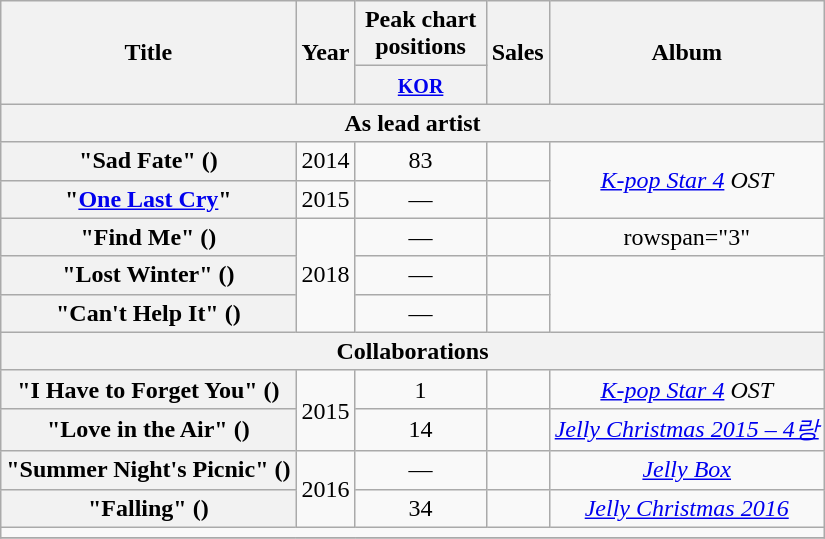<table class="wikitable plainrowheaders" style="text-align:center;">
<tr>
<th scope="col" rowspan="2">Title</th>
<th scope="col" rowspan="2">Year</th>
<th scope="col" colspan="1" style="width:5em;">Peak chart positions</th>
<th scope="col" rowspan="2">Sales</th>
<th scope="col" rowspan="2">Album</th>
</tr>
<tr>
<th><small><a href='#'>KOR</a></small><br></th>
</tr>
<tr>
<th scope="col" colspan="5">As lead artist</th>
</tr>
<tr>
<th scope="row">"Sad Fate" ()</th>
<td>2014</td>
<td>83</td>
<td></td>
<td rowspan="2"><em><a href='#'>K-pop Star 4</a> OST</em></td>
</tr>
<tr>
<th scope="row">"<a href='#'>One Last Cry</a>"</th>
<td>2015</td>
<td>—</td>
<td></td>
</tr>
<tr>
<th scope="row">"Find Me" ()</th>
<td rowspan="3">2018</td>
<td>—</td>
<td></td>
<td>rowspan="3" </td>
</tr>
<tr>
<th scope="row">"Lost Winter" ()</th>
<td>—</td>
<td></td>
</tr>
<tr>
<th scope="row">"Can't Help It" ()</th>
<td>—</td>
<td></td>
</tr>
<tr>
<th scope="col" colspan="5">Collaborations</th>
</tr>
<tr>
<th scope="row">"I Have to Forget You" ()<br></th>
<td rowspan="2">2015</td>
<td>1</td>
<td></td>
<td><em><a href='#'>K-pop Star 4</a> OST</em></td>
</tr>
<tr>
<th scope="row">"Love in the Air" ()<br></th>
<td>14</td>
<td></td>
<td><em><a href='#'>Jelly Christmas 2015 – 4랑</a></em></td>
</tr>
<tr>
<th scope="row">"Summer Night's Picnic" ()<br></th>
<td rowspan="2">2016</td>
<td>—</td>
<td></td>
<td><em><a href='#'>Jelly Box</a></em></td>
</tr>
<tr>
<th scope="row">"Falling" ()<br></th>
<td>34</td>
<td></td>
<td><em><a href='#'>Jelly Christmas 2016</a></em></td>
</tr>
<tr>
<td colspan="5"></td>
</tr>
<tr>
</tr>
</table>
